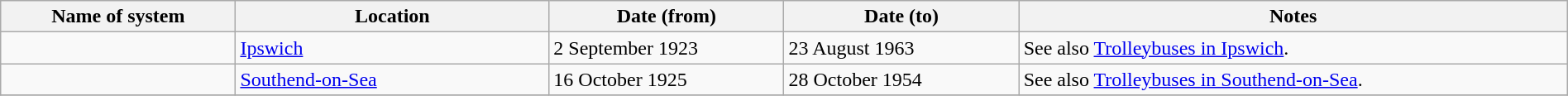<table class="wikitable" width=100%>
<tr>
<th width=15%>Name of system</th>
<th width=20%>Location</th>
<th width=15%>Date (from)</th>
<th width=15%>Date (to)</th>
<th width=35%>Notes</th>
</tr>
<tr>
<td> </td>
<td><a href='#'>Ipswich</a></td>
<td>2 September 1923</td>
<td>23 August 1963</td>
<td>See also <a href='#'>Trolleybuses in Ipswich</a>.</td>
</tr>
<tr>
<td> </td>
<td><a href='#'>Southend-on-Sea</a></td>
<td>16 October 1925</td>
<td>28 October 1954</td>
<td>See also <a href='#'>Trolleybuses in Southend-on-Sea</a>.</td>
</tr>
<tr>
</tr>
</table>
